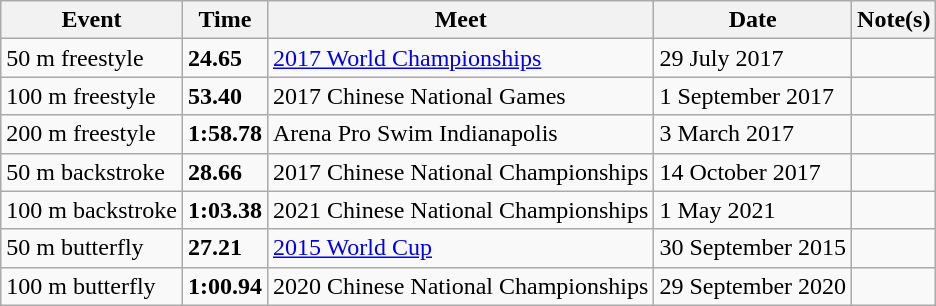<table class="wikitable">
<tr>
<th>Event</th>
<th>Time</th>
<th>Meet</th>
<th>Date</th>
<th>Note(s)</th>
</tr>
<tr>
<td>50 m freestyle</td>
<td><strong>24.65</strong></td>
<td><a href='#'>2017 World Championships</a></td>
<td>29 July 2017</td>
<td></td>
</tr>
<tr>
<td>100 m freestyle</td>
<td><strong>53.40</strong></td>
<td>2017 Chinese National Games</td>
<td>1 September 2017</td>
<td></td>
</tr>
<tr>
<td>200 m freestyle</td>
<td><strong>1:58.78</strong></td>
<td>Arena Pro Swim Indianapolis</td>
<td>3 March 2017</td>
<td></td>
</tr>
<tr>
<td>50 m backstroke</td>
<td><strong>28.66</strong></td>
<td>2017 Chinese National Championships</td>
<td>14 October 2017</td>
<td></td>
</tr>
<tr>
<td>100 m backstroke</td>
<td><strong>1:03.38</strong></td>
<td>2021 Chinese National Championships</td>
<td>1 May 2021</td>
<td></td>
</tr>
<tr>
<td>50 m butterfly</td>
<td><strong>27.21</strong></td>
<td><a href='#'>2015 World Cup</a></td>
<td>30 September 2015</td>
<td></td>
</tr>
<tr>
<td>100 m butterfly</td>
<td><strong>1:00.94</strong></td>
<td>2020 Chinese National Championships</td>
<td>29 September 2020</td>
<td></td>
</tr>
</table>
